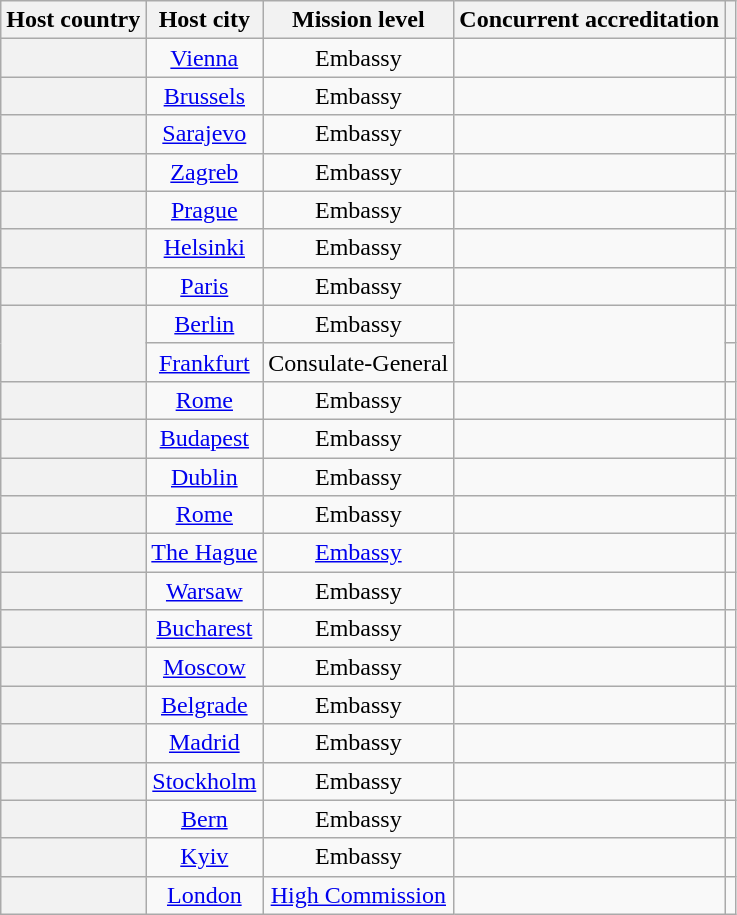<table class="wikitable plainrowheaders" style="text-align:center;">
<tr>
<th scope="col">Host country</th>
<th scope="col">Host city</th>
<th scope="col">Mission level</th>
<th scope="col">Concurrent accreditation</th>
<th scope="col"></th>
</tr>
<tr>
<th scope="row"></th>
<td><a href='#'>Vienna</a></td>
<td>Embassy</td>
<td></td>
<td></td>
</tr>
<tr>
<th scope="row"></th>
<td><a href='#'>Brussels</a></td>
<td>Embassy</td>
<td></td>
<td></td>
</tr>
<tr>
<th scope="row"></th>
<td><a href='#'>Sarajevo</a></td>
<td>Embassy</td>
<td></td>
<td></td>
</tr>
<tr>
<th scope="row"></th>
<td><a href='#'>Zagreb</a></td>
<td>Embassy</td>
<td></td>
<td></td>
</tr>
<tr>
<th scope="row"></th>
<td><a href='#'>Prague</a></td>
<td>Embassy</td>
<td></td>
<td></td>
</tr>
<tr>
<th scope="row"></th>
<td><a href='#'>Helsinki</a></td>
<td>Embassy</td>
<td></td>
<td></td>
</tr>
<tr>
<th scope="row"></th>
<td><a href='#'>Paris</a></td>
<td>Embassy</td>
<td></td>
<td></td>
</tr>
<tr>
<th rowspan="2" scope="row"></th>
<td><a href='#'>Berlin</a></td>
<td>Embassy</td>
<td rowspan="2"></td>
<td></td>
</tr>
<tr>
<td><a href='#'>Frankfurt</a></td>
<td>Consulate-General</td>
<td></td>
</tr>
<tr>
<th scope="row"></th>
<td><a href='#'>Rome</a></td>
<td>Embassy</td>
<td></td>
<td></td>
</tr>
<tr>
<th scope="row"></th>
<td><a href='#'>Budapest</a></td>
<td>Embassy</td>
<td></td>
<td></td>
</tr>
<tr>
<th scope="row"></th>
<td><a href='#'>Dublin</a></td>
<td>Embassy</td>
<td></td>
<td></td>
</tr>
<tr>
<th scope="row"></th>
<td><a href='#'>Rome</a></td>
<td>Embassy</td>
<td></td>
<td></td>
</tr>
<tr>
<th scope="row"></th>
<td><a href='#'>The Hague</a></td>
<td><a href='#'>Embassy</a></td>
<td></td>
<td></td>
</tr>
<tr>
<th scope="row"></th>
<td><a href='#'>Warsaw</a></td>
<td>Embassy</td>
<td></td>
<td></td>
</tr>
<tr>
<th scope="row"></th>
<td><a href='#'>Bucharest</a></td>
<td>Embassy</td>
<td></td>
<td></td>
</tr>
<tr>
<th scope="row"></th>
<td><a href='#'>Moscow</a></td>
<td>Embassy</td>
<td></td>
<td></td>
</tr>
<tr>
<th scope="row"></th>
<td><a href='#'>Belgrade</a></td>
<td>Embassy</td>
<td></td>
<td></td>
</tr>
<tr>
<th scope="row"></th>
<td><a href='#'>Madrid</a></td>
<td>Embassy</td>
<td></td>
<td></td>
</tr>
<tr>
<th scope="row"></th>
<td><a href='#'>Stockholm</a></td>
<td>Embassy</td>
<td></td>
<td></td>
</tr>
<tr>
<th scope="row"></th>
<td><a href='#'>Bern</a></td>
<td>Embassy</td>
<td></td>
<td></td>
</tr>
<tr>
<th scope="row"></th>
<td><a href='#'>Kyiv</a></td>
<td>Embassy</td>
<td></td>
<td></td>
</tr>
<tr>
<th scope="row"></th>
<td><a href='#'>London</a></td>
<td><a href='#'>High Commission</a></td>
<td></td>
<td></td>
</tr>
</table>
